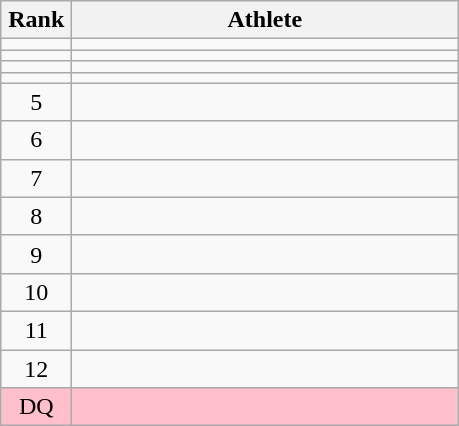<table class="wikitable" style="text-align: center;">
<tr>
<th width=40>Rank</th>
<th width=250>Athlete</th>
</tr>
<tr>
<td></td>
<td align="left"></td>
</tr>
<tr>
<td></td>
<td align="left"></td>
</tr>
<tr>
<td></td>
<td align="left"></td>
</tr>
<tr>
<td></td>
<td align="left"></td>
</tr>
<tr>
<td>5</td>
<td align="left"></td>
</tr>
<tr>
<td>6</td>
<td align="left"></td>
</tr>
<tr>
<td>7</td>
<td align="left"></td>
</tr>
<tr>
<td>8</td>
<td align="left"></td>
</tr>
<tr>
<td>9</td>
<td align="left"></td>
</tr>
<tr>
<td>10</td>
<td align="left"></td>
</tr>
<tr>
<td>11</td>
<td align="left"></td>
</tr>
<tr>
<td>12</td>
<td align="left"></td>
</tr>
<tr bgcolor=pink>
<td>DQ</td>
<td align="left"></td>
</tr>
</table>
